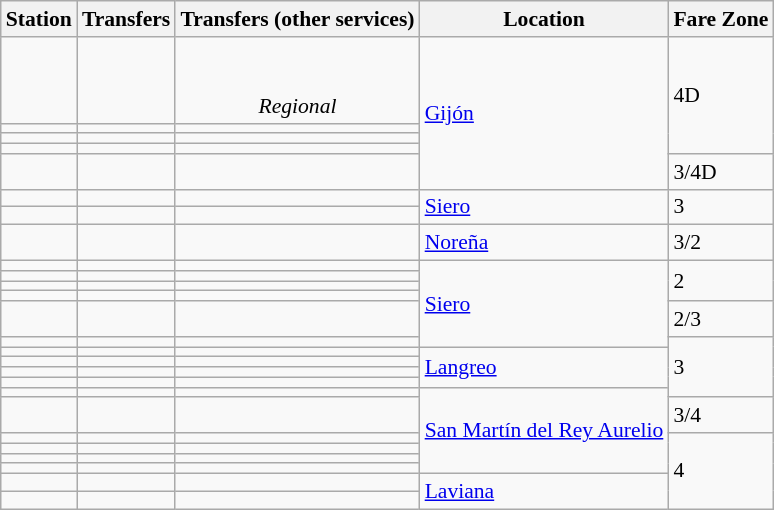<table class="wikitable" style="font-size:90%">
<tr>
<th>Station</th>
<th>Transfers</th>
<th>Transfers (other services)</th>
<th>Location</th>
<th><strong>Fare Zone</strong></th>
</tr>
<tr>
<td></td>
<td align="center"></td>
<td align="center"><br>

<br><em>Regional</em></td>
<td rowspan="5"><a href='#'>Gijón</a></td>
<td rowspan="4">4D</td>
</tr>
<tr>
<td></td>
<td align="center"></td>
<td></td>
</tr>
<tr>
<td></td>
<td align="center"></td>
<td></td>
</tr>
<tr>
<td></td>
<td align="center"></td>
<td></td>
</tr>
<tr>
<td></td>
<td align="center"></td>
<td></td>
<td>3/4D</td>
</tr>
<tr>
<td></td>
<td align="center"></td>
<td></td>
<td rowspan="2"><a href='#'>Siero</a></td>
<td rowspan="2">3</td>
</tr>
<tr>
<td></td>
<td align="center"></td>
<td></td>
</tr>
<tr>
<td></td>
<td align="center"></td>
<td></td>
<td><a href='#'>Noreña</a></td>
<td>3/2</td>
</tr>
<tr>
<td></td>
<td align="center"></td>
<td></td>
<td rowspan="6"><a href='#'>Siero</a></td>
<td rowspan="4">2</td>
</tr>
<tr>
<td></td>
<td align="center"></td>
<td></td>
</tr>
<tr>
<td></td>
<td></td>
<td></td>
</tr>
<tr>
<td></td>
<td></td>
<td></td>
</tr>
<tr>
<td></td>
<td></td>
<td></td>
<td>2/3</td>
</tr>
<tr>
<td></td>
<td></td>
<td></td>
<td rowspan="6">3</td>
</tr>
<tr>
<td></td>
<td></td>
<td></td>
<td rowspan="4"><a href='#'>Langreo</a></td>
</tr>
<tr>
<td></td>
<td align="center"></td>
<td></td>
</tr>
<tr>
<td></td>
<td align="center"></td>
<td></td>
</tr>
<tr>
<td></td>
<td align="center"></td>
<td></td>
</tr>
<tr>
<td></td>
<td></td>
<td></td>
<td rowspan="6"><a href='#'>San Martín del Rey Aurelio</a></td>
</tr>
<tr>
<td></td>
<td align="center"></td>
<td></td>
<td>3/4</td>
</tr>
<tr>
<td></td>
<td align="center"></td>
<td></td>
<td rowspan="6">4</td>
</tr>
<tr>
<td></td>
<td align="center"></td>
<td></td>
</tr>
<tr>
<td></td>
<td align="center"></td>
<td></td>
</tr>
<tr>
<td></td>
<td align="center"></td>
<td></td>
</tr>
<tr>
<td></td>
<td align="center"></td>
<td></td>
<td rowspan="2"><a href='#'>Laviana</a></td>
</tr>
<tr>
<td></td>
<td align="center"></td>
<td></td>
</tr>
</table>
